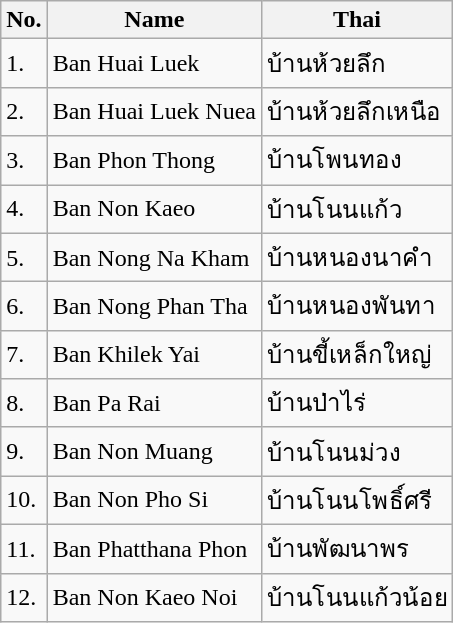<table class="wikitable sortable">
<tr>
<th>No.</th>
<th>Name</th>
<th>Thai</th>
</tr>
<tr>
<td>1.</td>
<td>Ban Huai Luek</td>
<td>บ้านห้วยลึก</td>
</tr>
<tr>
<td>2.</td>
<td>Ban Huai Luek Nuea</td>
<td>บ้านห้วยลึกเหนือ</td>
</tr>
<tr>
<td>3.</td>
<td>Ban Phon Thong</td>
<td>บ้านโพนทอง</td>
</tr>
<tr>
<td>4.</td>
<td>Ban Non Kaeo</td>
<td>บ้านโนนแก้ว</td>
</tr>
<tr>
<td>5.</td>
<td>Ban Nong Na Kham</td>
<td>บ้านหนองนาคำ</td>
</tr>
<tr>
<td>6.</td>
<td>Ban Nong Phan Tha</td>
<td>บ้านหนองพันทา</td>
</tr>
<tr>
<td>7.</td>
<td>Ban Khilek Yai</td>
<td>บ้านขี้เหล็กใหญ่</td>
</tr>
<tr>
<td>8.</td>
<td>Ban Pa Rai</td>
<td>บ้านป่าไร่</td>
</tr>
<tr>
<td>9.</td>
<td>Ban Non Muang</td>
<td>บ้านโนนม่วง</td>
</tr>
<tr>
<td>10.</td>
<td>Ban Non Pho Si</td>
<td>บ้านโนนโพธิ์ศรี</td>
</tr>
<tr>
<td>11.</td>
<td>Ban Phatthana Phon</td>
<td>บ้านพัฒนาพร</td>
</tr>
<tr>
<td>12.</td>
<td>Ban Non Kaeo Noi</td>
<td>บ้านโนนแก้วน้อย</td>
</tr>
</table>
